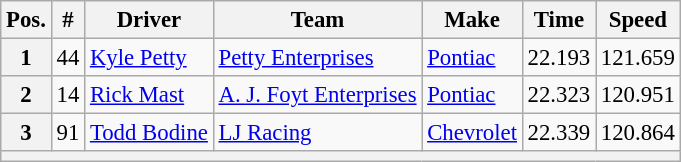<table class="wikitable" style="font-size:95%">
<tr>
<th>Pos.</th>
<th>#</th>
<th>Driver</th>
<th>Team</th>
<th>Make</th>
<th>Time</th>
<th>Speed</th>
</tr>
<tr>
<th>1</th>
<td>44</td>
<td><a href='#'>Kyle Petty</a></td>
<td><a href='#'>Petty Enterprises</a></td>
<td><a href='#'>Pontiac</a></td>
<td>22.193</td>
<td>121.659</td>
</tr>
<tr>
<th>2</th>
<td>14</td>
<td><a href='#'>Rick Mast</a></td>
<td><a href='#'>A. J. Foyt Enterprises</a></td>
<td><a href='#'>Pontiac</a></td>
<td>22.323</td>
<td>120.951</td>
</tr>
<tr>
<th>3</th>
<td>91</td>
<td><a href='#'>Todd Bodine</a></td>
<td><a href='#'>LJ Racing</a></td>
<td><a href='#'>Chevrolet</a></td>
<td>22.339</td>
<td>120.864</td>
</tr>
<tr>
<th colspan="7"></th>
</tr>
</table>
